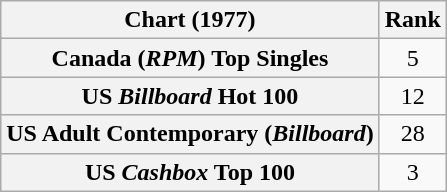<table class="wikitable sortable plainrowheaders">
<tr>
<th scope="col">Chart (1977)</th>
<th scope="col">Rank</th>
</tr>
<tr>
<th scope="row">Canada (<em>RPM</em>) Top Singles</th>
<td style="text-align:center;">5</td>
</tr>
<tr>
<th scope="row">US <em>Billboard</em> Hot 100</th>
<td style="text-align:center;">12</td>
</tr>
<tr>
<th scope="row">US Adult Contemporary (<em>Billboard</em>)</th>
<td style="text-align:center;">28</td>
</tr>
<tr>
<th scope="row">US <em>Cashbox</em> Top 100</th>
<td style="text-align:center;">3</td>
</tr>
</table>
